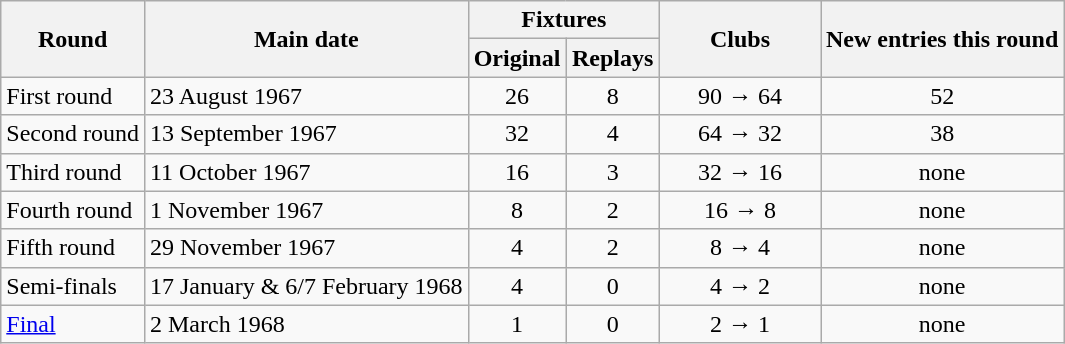<table class="wikitable" style="text-align:center">
<tr>
<th rowspan=2>Round</th>
<th rowspan=2>Main date</th>
<th colspan=2>Fixtures</th>
<th rowspan=2 width=100>Clubs</th>
<th rowspan=2>New entries this round</th>
</tr>
<tr>
<th width=55>Original</th>
<th width=55>Replays</th>
</tr>
<tr>
<td align=left>First round</td>
<td align=left>23 August 1967</td>
<td>26</td>
<td>8</td>
<td>90 → 64</td>
<td>52<br></td>
</tr>
<tr>
<td align=left>Second round</td>
<td align=left>13 September 1967</td>
<td>32</td>
<td>4</td>
<td>64 → 32</td>
<td>38<br></td>
</tr>
<tr>
<td align=left>Third round</td>
<td align=left>11 October 1967</td>
<td>16</td>
<td>3</td>
<td>32 → 16</td>
<td>none</td>
</tr>
<tr>
<td align=left>Fourth round</td>
<td align=left>1 November 1967</td>
<td>8</td>
<td>2</td>
<td>16 → 8</td>
<td>none</td>
</tr>
<tr>
<td align=left>Fifth round</td>
<td align=left>29 November 1967</td>
<td>4</td>
<td>2</td>
<td>8 → 4</td>
<td>none</td>
</tr>
<tr>
<td align=left>Semi-finals</td>
<td align=left>17 January & 6/7 February 1968</td>
<td>4</td>
<td>0</td>
<td>4 → 2</td>
<td>none</td>
</tr>
<tr>
<td align=left><a href='#'>Final</a></td>
<td align=left>2 March 1968</td>
<td>1</td>
<td>0</td>
<td>2 → 1</td>
<td>none</td>
</tr>
</table>
